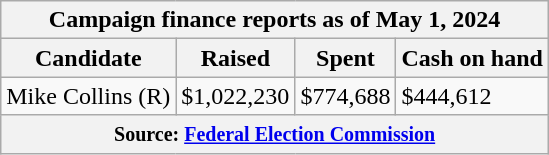<table class="wikitable sortable">
<tr>
<th colspan=4>Campaign finance reports as of May 1, 2024</th>
</tr>
<tr style="text-align:center;">
<th>Candidate</th>
<th>Raised</th>
<th>Spent</th>
<th>Cash on hand</th>
</tr>
<tr>
<td>Mike Collins (R)</td>
<td>$1,022,230</td>
<td>$774,688</td>
<td>$444,612</td>
</tr>
<tr>
<th colspan="4"><small>Source: <a href='#'>Federal Election Commission</a></small></th>
</tr>
</table>
